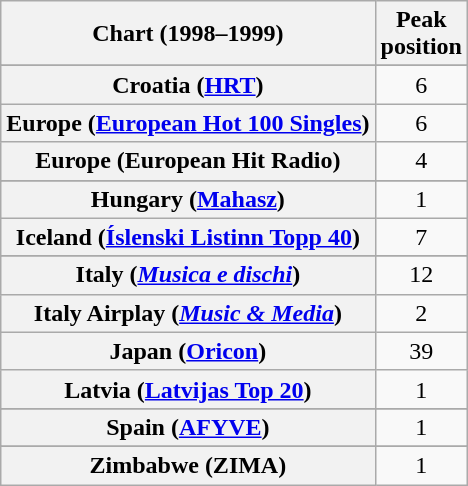<table class="wikitable sortable plainrowheaders" style="text-align:center">
<tr>
<th scope="col">Chart (1998–1999)</th>
<th scope="col">Peak<br>position</th>
</tr>
<tr>
</tr>
<tr>
</tr>
<tr>
</tr>
<tr>
</tr>
<tr>
</tr>
<tr>
</tr>
<tr>
<th scope="row">Croatia (<a href='#'>HRT</a>)</th>
<td>6</td>
</tr>
<tr>
<th scope="row">Europe (<a href='#'>European Hot 100 Singles</a>)</th>
<td>6</td>
</tr>
<tr>
<th scope="row">Europe (European Hit Radio)</th>
<td>4</td>
</tr>
<tr>
</tr>
<tr>
</tr>
<tr>
<th scope="row">Hungary (<a href='#'>Mahasz</a>)</th>
<td>1</td>
</tr>
<tr>
<th scope="row">Iceland (<a href='#'>Íslenski Listinn Topp 40</a>)</th>
<td>7</td>
</tr>
<tr>
</tr>
<tr>
<th scope="row">Italy (<em><a href='#'>Musica e dischi</a></em>)</th>
<td>12</td>
</tr>
<tr>
<th scope="row">Italy Airplay (<em><a href='#'>Music & Media</a></em>)</th>
<td>2</td>
</tr>
<tr>
<th scope="row">Japan (<a href='#'>Oricon</a>)</th>
<td>39</td>
</tr>
<tr>
<th scope="row">Latvia (<a href='#'>Latvijas Top 20</a>)</th>
<td>1</td>
</tr>
<tr>
</tr>
<tr>
</tr>
<tr>
</tr>
<tr>
</tr>
<tr>
</tr>
<tr>
<th scope="row">Spain (<a href='#'>AFYVE</a>)</th>
<td>1</td>
</tr>
<tr>
</tr>
<tr>
</tr>
<tr>
</tr>
<tr>
</tr>
<tr>
</tr>
<tr>
</tr>
<tr>
</tr>
<tr>
</tr>
<tr>
</tr>
<tr>
</tr>
<tr>
<th scope="row">Zimbabwe (ZIMA)</th>
<td>1</td>
</tr>
</table>
